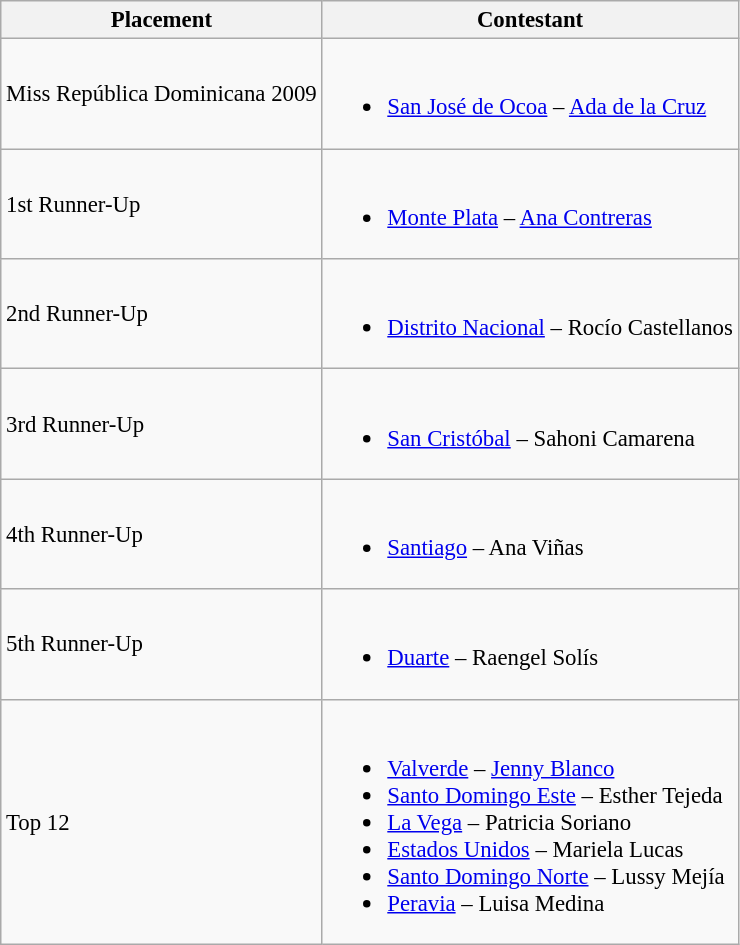<table class="wikitable sortable" style="font-size: 95%;">
<tr>
<th>Placement</th>
<th>Contestant</th>
</tr>
<tr>
<td>Miss República Dominicana 2009</td>
<td><br><ul><li><a href='#'>San José de Ocoa</a> – <a href='#'>Ada de la Cruz</a></li></ul></td>
</tr>
<tr>
<td>1st Runner-Up</td>
<td><br><ul><li><a href='#'>Monte Plata</a> – <a href='#'>Ana Contreras</a></li></ul></td>
</tr>
<tr>
<td>2nd Runner-Up</td>
<td><br><ul><li><a href='#'>Distrito Nacional</a> – Rocío Castellanos</li></ul></td>
</tr>
<tr>
<td>3rd Runner-Up</td>
<td><br><ul><li><a href='#'>San Cristóbal</a> – Sahoni Camarena</li></ul></td>
</tr>
<tr>
<td>4th Runner-Up</td>
<td><br><ul><li><a href='#'>Santiago</a> – Ana Viñas</li></ul></td>
</tr>
<tr>
<td>5th Runner-Up</td>
<td><br><ul><li><a href='#'>Duarte</a> – Raengel Solís</li></ul></td>
</tr>
<tr>
<td>Top 12</td>
<td><br><ul><li><a href='#'>Valverde</a> – <a href='#'>Jenny Blanco</a></li><li><a href='#'>Santo Domingo Este</a> – Esther Tejeda</li><li><a href='#'>La Vega</a> – Patricia Soriano</li><li><a href='#'>Estados Unidos</a> – Mariela Lucas</li><li><a href='#'>Santo Domingo Norte</a> – Lussy Mejía</li><li><a href='#'>Peravia</a> – Luisa Medina</li></ul></td>
</tr>
</table>
